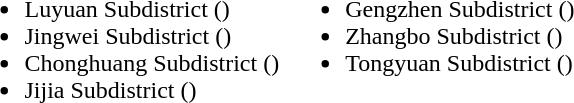<table>
<tr>
<td valign="top"><br><ul><li>Luyuan Subdistrict ()</li><li>Jingwei Subdistrict ()</li><li>Chonghuang Subdistrict ()</li><li>Jijia Subdistrict ()</li></ul></td>
<td valign="top"><br><ul><li>Gengzhen Subdistrict ()</li><li>Zhangbo Subdistrict ()</li><li>Tongyuan Subdistrict ()</li></ul></td>
</tr>
</table>
